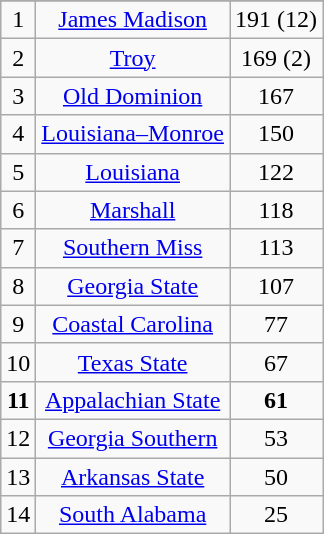<table class="wikitable" border="1">
<tr align=center>
</tr>
<tr align="center">
<td>1</td>
<td><a href='#'>James Madison</a></td>
<td>191 (12)</td>
</tr>
<tr align="center">
<td>2</td>
<td><a href='#'>Troy</a></td>
<td>169 (2)</td>
</tr>
<tr align="center">
<td>3</td>
<td><a href='#'>Old Dominion</a></td>
<td>167</td>
</tr>
<tr align="center">
<td>4</td>
<td><a href='#'>Louisiana–Monroe</a></td>
<td>150</td>
</tr>
<tr align="center">
<td>5</td>
<td><a href='#'>Louisiana</a></td>
<td>122</td>
</tr>
<tr align="center">
<td>6</td>
<td><a href='#'>Marshall</a></td>
<td>118</td>
</tr>
<tr align="center">
<td>7</td>
<td><a href='#'>Southern Miss</a></td>
<td>113</td>
</tr>
<tr align="center">
<td>8</td>
<td><a href='#'>Georgia State</a></td>
<td>107</td>
</tr>
<tr align="center">
<td>9</td>
<td><a href='#'>Coastal Carolina</a></td>
<td>77</td>
</tr>
<tr align="center">
<td>10</td>
<td><a href='#'>Texas State</a></td>
<td>67</td>
</tr>
<tr align="center">
<td><strong>11</strong></td>
<td><a href='#'>Appalachian State</a></td>
<td><strong>61</strong></td>
</tr>
<tr align="center">
<td>12</td>
<td><a href='#'>Georgia Southern</a></td>
<td>53</td>
</tr>
<tr align="center">
<td>13</td>
<td><a href='#'>Arkansas State</a></td>
<td>50</td>
</tr>
<tr align="center">
<td>14</td>
<td><a href='#'>South Alabama</a></td>
<td>25</td>
</tr>
</table>
